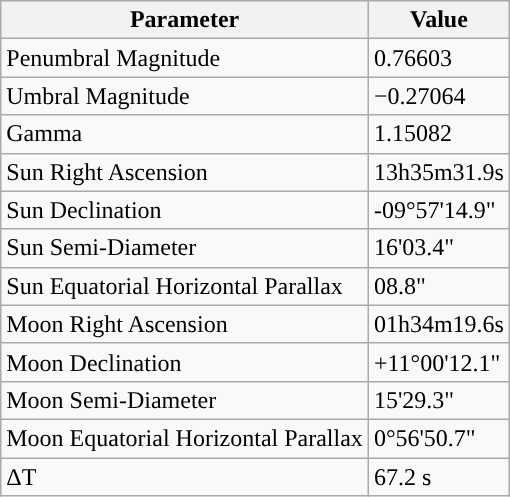<table class="wikitable">
<tr>
<th>Parameter</th>
<th>Value</th>
</tr>
<tr>
<td>Penumbral Magnitude</td>
<td>0.76603</td>
</tr>
<tr>
<td>Umbral Magnitude</td>
<td>−0.27064</td>
</tr>
<tr>
<td>Gamma</td>
<td>1.15082</td>
</tr>
<tr>
<td>Sun Right Ascension</td>
<td>13h35m31.9s</td>
</tr>
<tr>
<td>Sun Declination</td>
<td>-09°57'14.9"</td>
</tr>
<tr>
<td>Sun Semi-Diameter</td>
<td>16'03.4"</td>
</tr>
<tr>
<td>Sun Equatorial Horizontal Parallax</td>
<td>08.8"</td>
</tr>
<tr>
<td>Moon Right Ascension</td>
<td>01h34m19.6s</td>
</tr>
<tr>
<td>Moon Declination</td>
<td>+11°00'12.1"</td>
</tr>
<tr>
<td>Moon Semi-Diameter</td>
<td>15'29.3"</td>
</tr>
<tr>
<td>Moon Equatorial Horizontal Parallax</td>
<td>0°56'50.7"</td>
</tr>
<tr>
<td>ΔT</td>
<td>67.2 s</td>
</tr>
</table>
